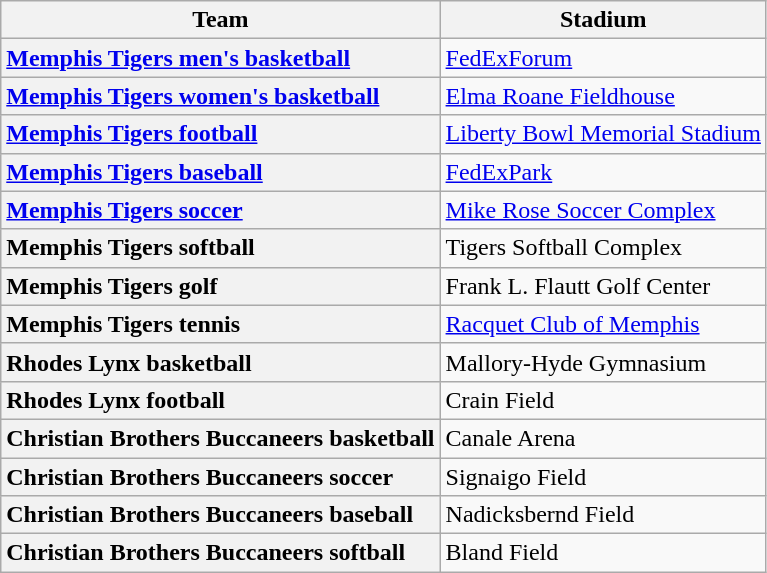<table class="wikitable plainrowheaders">
<tr>
<th scope="col">Team</th>
<th scope="col">Stadium</th>
</tr>
<tr>
<th scope="row" style="text-align:left"><a href='#'>Memphis Tigers men's basketball</a></th>
<td><a href='#'>FedExForum</a></td>
</tr>
<tr>
<th scope="row" style="text-align:left"><a href='#'>Memphis Tigers women's basketball</a></th>
<td><a href='#'>Elma Roane Fieldhouse</a></td>
</tr>
<tr>
<th scope="row" style="text-align:left"><a href='#'>Memphis Tigers football</a></th>
<td><a href='#'>Liberty Bowl Memorial Stadium</a></td>
</tr>
<tr>
<th scope="row" style="text-align:left"><a href='#'>Memphis Tigers baseball</a></th>
<td><a href='#'>FedExPark</a></td>
</tr>
<tr>
<th scope="row" style="text-align:left"><a href='#'>Memphis Tigers soccer</a></th>
<td><a href='#'>Mike Rose Soccer Complex</a></td>
</tr>
<tr>
<th scope="row" style="text-align:left">Memphis Tigers softball</th>
<td>Tigers Softball Complex</td>
</tr>
<tr>
<th scope="row" style="text-align:left">Memphis Tigers golf</th>
<td>Frank L. Flautt Golf Center</td>
</tr>
<tr>
<th scope="row" style="text-align:left">Memphis Tigers tennis</th>
<td><a href='#'>Racquet Club of Memphis</a></td>
</tr>
<tr>
<th scope="row" style="text-align:left">Rhodes Lynx basketball</th>
<td>Mallory-Hyde Gymnasium</td>
</tr>
<tr>
<th scope="row" style="text-align:left">Rhodes Lynx football</th>
<td>Crain Field</td>
</tr>
<tr>
<th scope="row" style="text-align:left">Christian Brothers Buccaneers basketball</th>
<td>Canale Arena</td>
</tr>
<tr>
<th scope="row" style="text-align:left">Christian Brothers Buccaneers soccer</th>
<td>Signaigo Field</td>
</tr>
<tr>
<th scope="row" style="text-align:left">Christian Brothers Buccaneers baseball</th>
<td>Nadicksbernd Field</td>
</tr>
<tr>
<th scope="row" style="text-align:left">Christian Brothers Buccaneers softball</th>
<td>Bland Field</td>
</tr>
</table>
